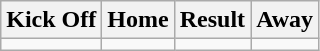<table class="wikitable" style="text-align: center">
<tr>
<th scope="col">Kick Off</th>
<th scope="col">Home</th>
<th scope="col">Result</th>
<th scope="col">Away</th>
</tr>
<tr>
<td></td>
<td></td>
<td></td>
<td></td>
</tr>
</table>
